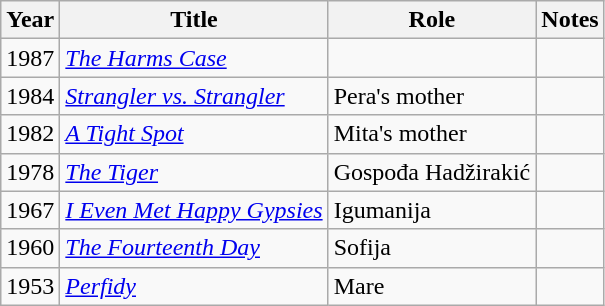<table class="wikitable sortable">
<tr>
<th>Year</th>
<th>Title</th>
<th>Role</th>
<th class="unsortable">Notes</th>
</tr>
<tr>
<td>1987</td>
<td><em><a href='#'>The Harms Case</a></em></td>
<td></td>
<td></td>
</tr>
<tr>
<td>1984</td>
<td><em><a href='#'>Strangler vs. Strangler</a></em></td>
<td>Pera's mother</td>
<td></td>
</tr>
<tr>
<td>1982</td>
<td><em><a href='#'>A Tight Spot</a></em></td>
<td>Mita's mother</td>
<td></td>
</tr>
<tr>
<td>1978</td>
<td><em><a href='#'>The Tiger</a></em></td>
<td>Gospođa Hadžirakić</td>
<td></td>
</tr>
<tr>
<td>1967</td>
<td><em><a href='#'>I Even Met Happy Gypsies</a></em></td>
<td>Igumanija</td>
<td></td>
</tr>
<tr>
<td>1960</td>
<td><em><a href='#'>The Fourteenth Day</a></em></td>
<td>Sofija</td>
<td></td>
</tr>
<tr>
<td>1953</td>
<td><em><a href='#'>Perfidy</a></em></td>
<td>Mare</td>
<td></td>
</tr>
</table>
